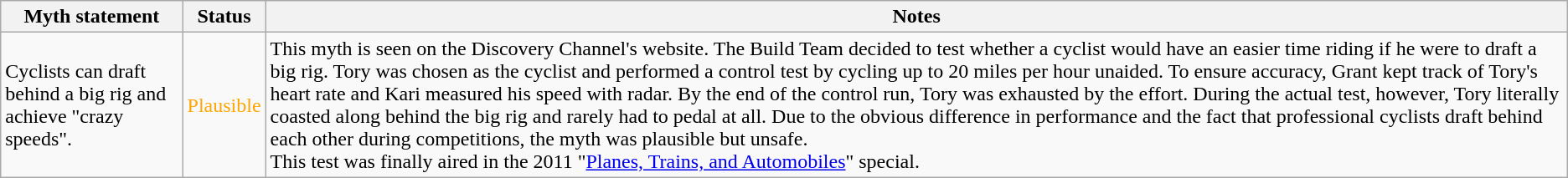<table class="wikitable plainrowheaders">
<tr>
<th>Myth statement</th>
<th>Status</th>
<th>Notes</th>
</tr>
<tr>
<td>Cyclists can draft behind a big rig and achieve "crazy speeds".</td>
<td style="color:orange">Plausible</td>
<td>This myth is seen on the Discovery Channel's website. The Build Team decided to test whether a cyclist would have an easier time riding if he were to draft a big rig. Tory was chosen as the cyclist and performed a control test by cycling up to 20 miles per hour unaided. To ensure accuracy, Grant kept track of Tory's heart rate and Kari measured his speed with radar. By the end of the control run, Tory was exhausted by the effort. During the actual test, however, Tory literally coasted along behind the big rig and rarely had to pedal at all. Due to the obvious difference in performance and the fact that professional cyclists draft behind each other during competitions, the myth was plausible but unsafe.<br>This test was finally aired in the 2011 "<a href='#'>Planes, Trains, and Automobiles</a>" special.</td>
</tr>
</table>
